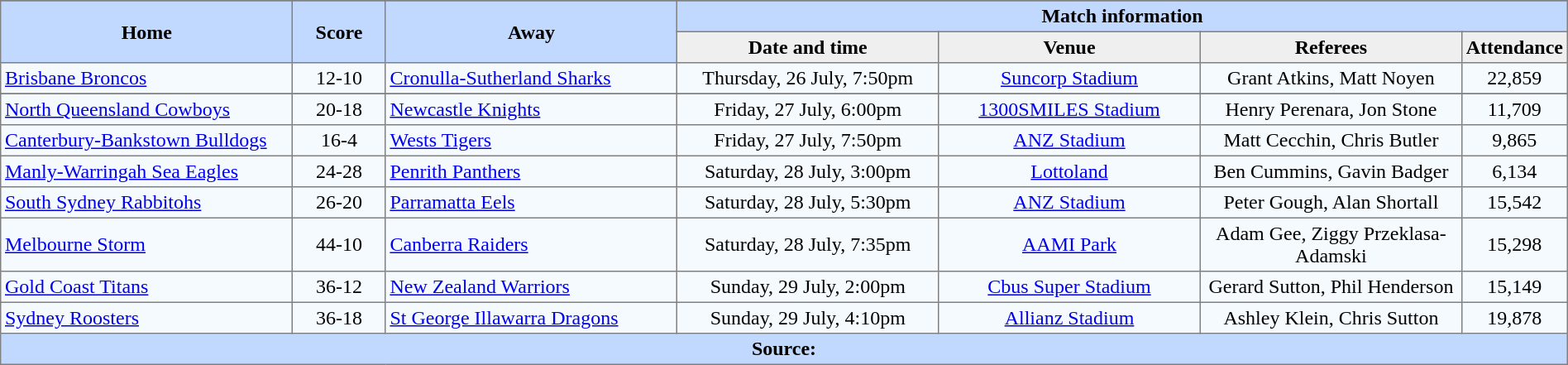<table border="1" cellpadding="3" cellspacing="0" style="border-collapse:collapse; text-align:center; width:100%;">
<tr style="background:#c1d8ff;">
</tr>
<tr style="background:#c1d8ff;">
<th rowspan="2" style="width:19%;">Home</th>
<th rowspan="2" style="width:6%;">Score</th>
<th rowspan="2" style="width:19%;">Away</th>
<th colspan=6>Match information</th>
</tr>
<tr style="background:#efefef;">
<th width=17%>Date and time</th>
<th width=17%>Venue</th>
<th width=17%>Referees</th>
<th width=5%>Attendance</th>
</tr>
<tr style="text-align:center; background:#f5faff;">
<td align="left"> <a href='#'>Brisbane Broncos</a></td>
<td>12-10</td>
<td align="left"> <a href='#'>Cronulla-Sutherland Sharks</a></td>
<td>Thursday, 26 July, 7:50pm</td>
<td><a href='#'>Suncorp Stadium</a></td>
<td>Grant Atkins, Matt Noyen</td>
<td>22,859</td>
</tr>
<tr style="background:#c1d8ff;">
</tr>
<tr style="text-align:center; background:#f5faff;">
<td align="left"> <a href='#'>North Queensland Cowboys</a></td>
<td>20-18</td>
<td align="left"> <a href='#'>Newcastle Knights</a></td>
<td>Friday, 27 July, 6:00pm</td>
<td><a href='#'>1300SMILES Stadium</a></td>
<td>Henry Perenara, Jon Stone</td>
<td>11,709</td>
</tr>
<tr style="text-align:center; background:#f5faff;">
<td align="left"> <a href='#'>Canterbury-Bankstown Bulldogs</a></td>
<td>16-4</td>
<td align="left"> <a href='#'>Wests Tigers</a></td>
<td>Friday, 27 July, 7:50pm</td>
<td><a href='#'>ANZ Stadium</a></td>
<td>Matt Cecchin, Chris Butler</td>
<td>9,865</td>
</tr>
<tr style="text-align:center; background:#f5faff;">
<td align="left"> <a href='#'>Manly-Warringah Sea Eagles</a></td>
<td>24-28</td>
<td align="left"> <a href='#'>Penrith Panthers</a></td>
<td>Saturday, 28 July, 3:00pm</td>
<td><a href='#'>Lottoland</a></td>
<td>Ben Cummins, Gavin Badger</td>
<td>6,134</td>
</tr>
<tr style="text-align:center; background:#f5faff;">
<td align="left"> <a href='#'>South Sydney Rabbitohs</a></td>
<td>26-20</td>
<td align="left"> <a href='#'>Parramatta Eels</a></td>
<td>Saturday, 28 July, 5:30pm</td>
<td><a href='#'>ANZ Stadium</a></td>
<td>Peter Gough, Alan Shortall</td>
<td>15,542</td>
</tr>
<tr style="text-align:center; background:#f5faff;">
<td align="left"> <a href='#'>Melbourne Storm</a></td>
<td>44-10</td>
<td align="left"> <a href='#'>Canberra Raiders</a></td>
<td>Saturday, 28 July, 7:35pm</td>
<td><a href='#'>AAMI Park</a></td>
<td>Adam Gee, Ziggy Przeklasa-Adamski</td>
<td>15,298</td>
</tr>
<tr style="text-align:center; background:#f5faff;">
<td align="left"> <a href='#'>Gold Coast Titans</a></td>
<td>36-12</td>
<td align="left"> <a href='#'>New Zealand Warriors</a></td>
<td>Sunday, 29 July, 2:00pm</td>
<td><a href='#'>Cbus Super Stadium</a></td>
<td>Gerard Sutton, Phil Henderson</td>
<td>15,149</td>
</tr>
<tr style="text-align:center; background:#f5faff;">
<td align="left"> <a href='#'>Sydney Roosters</a></td>
<td>36-18</td>
<td align="left"> <a href='#'>St George Illawarra Dragons</a></td>
<td>Sunday, 29 July, 4:10pm</td>
<td><a href='#'>Allianz Stadium</a></td>
<td>Ashley Klein, Chris Sutton</td>
<td>19,878</td>
</tr>
<tr style="background:#c1d8ff;">
<th colspan=7>Source:</th>
</tr>
</table>
